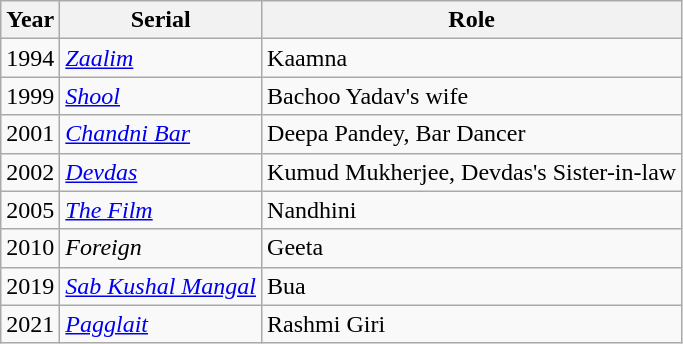<table class="wikitable" text-align:center;">
<tr>
<th>Year</th>
<th>Serial</th>
<th>Role</th>
</tr>
<tr>
<td>1994</td>
<td><em><a href='#'>Zaalim</a></em></td>
<td>Kaamna</td>
</tr>
<tr>
<td>1999</td>
<td><em><a href='#'>Shool</a></em></td>
<td>Bachoo Yadav's wife</td>
</tr>
<tr>
<td>2001</td>
<td><em><a href='#'>Chandni Bar</a></em></td>
<td>Deepa Pandey, Bar Dancer</td>
</tr>
<tr>
<td>2002</td>
<td><em><a href='#'>Devdas</a></em></td>
<td>Kumud Mukherjee, Devdas's Sister-in-law</td>
</tr>
<tr>
<td>2005</td>
<td><em><a href='#'>The Film</a></em></td>
<td>Nandhini</td>
</tr>
<tr>
<td>2010</td>
<td><em>Foreign</em></td>
<td>Geeta</td>
</tr>
<tr>
<td>2019</td>
<td><em><a href='#'>Sab Kushal Mangal</a></em></td>
<td>Bua</td>
</tr>
<tr>
<td>2021</td>
<td><em><a href='#'>Pagglait</a></em></td>
<td>Rashmi Giri</td>
</tr>
</table>
